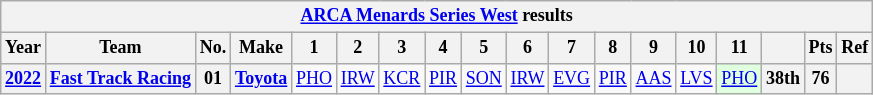<table class="wikitable" style="text-align:center; font-size:75%">
<tr>
<th colspan="18"><a href='#'>ARCA Menards Series West</a> results</th>
</tr>
<tr>
<th>Year</th>
<th>Team</th>
<th>No.</th>
<th>Make</th>
<th>1</th>
<th>2</th>
<th>3</th>
<th>4</th>
<th>5</th>
<th>6</th>
<th>7</th>
<th>8</th>
<th>9</th>
<th>10</th>
<th>11</th>
<th></th>
<th>Pts</th>
<th>Ref</th>
</tr>
<tr>
<th><a href='#'>2022</a></th>
<th><a href='#'>Fast Track Racing</a></th>
<th>01</th>
<th><a href='#'>Toyota</a></th>
<td><a href='#'>PHO</a></td>
<td><a href='#'>IRW</a></td>
<td><a href='#'>KCR</a></td>
<td><a href='#'>PIR</a></td>
<td><a href='#'>SON</a></td>
<td><a href='#'>IRW</a></td>
<td><a href='#'>EVG</a></td>
<td><a href='#'>PIR</a></td>
<td><a href='#'>AAS</a></td>
<td><a href='#'>LVS</a></td>
<td style="background:#DFFFDF;"><a href='#'>PHO</a> <br></td>
<th>38th</th>
<th>76</th>
<th></th>
</tr>
</table>
